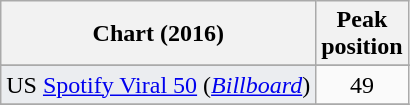<table class="wikitable sortable plainrowheaders">
<tr>
<th>Chart (2016)</th>
<th>Peak<br> position</th>
</tr>
<tr>
</tr>
<tr bgcolor=#ebedf0>
<td>US <a href='#'>Spotify Viral 50</a> (<a href='#'><em>Billboard</em></a>)</td>
<td style="text-align:center;" bgcolor=fafafa>49</td>
</tr>
<tr>
</tr>
</table>
